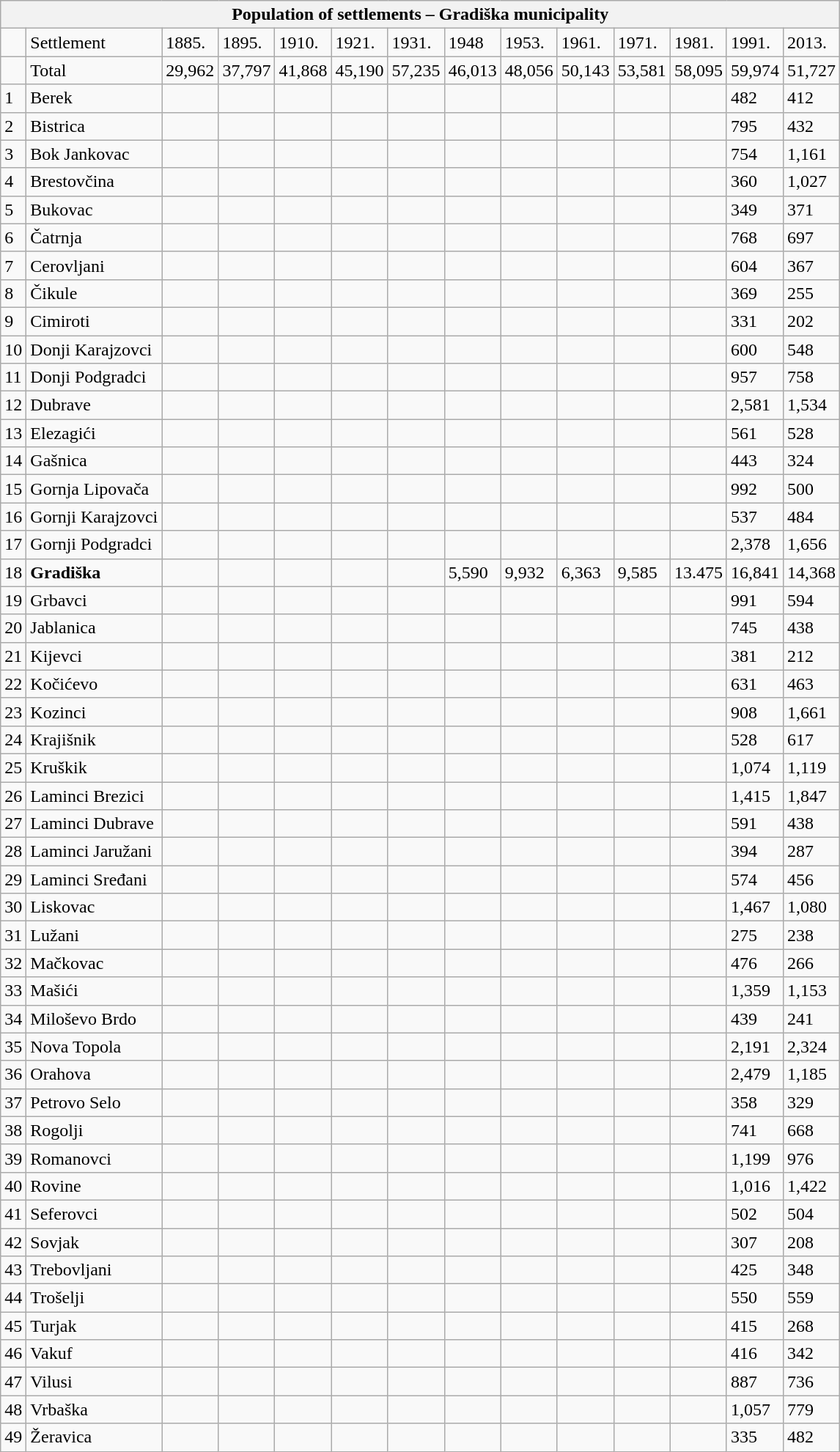<table class="wikitable">
<tr>
<th colspan="14">Population of settlements – Gradiška municipality</th>
</tr>
<tr>
<td></td>
<td>Settlement</td>
<td>1885.</td>
<td>1895.</td>
<td>1910.</td>
<td>1921.</td>
<td>1931.</td>
<td>1948</td>
<td>1953.</td>
<td>1961.</td>
<td>1971.</td>
<td>1981.</td>
<td>1991.</td>
<td>2013.</td>
</tr>
<tr>
<td></td>
<td>Total</td>
<td>29,962</td>
<td>37,797</td>
<td>41,868</td>
<td>45,190</td>
<td>57,235</td>
<td>46,013</td>
<td>48,056</td>
<td>50,143</td>
<td>53,581</td>
<td>58,095</td>
<td>59,974</td>
<td>51,727</td>
</tr>
<tr>
<td>1</td>
<td>Berek</td>
<td></td>
<td></td>
<td></td>
<td></td>
<td></td>
<td></td>
<td></td>
<td></td>
<td></td>
<td></td>
<td>482</td>
<td>412</td>
</tr>
<tr>
<td>2</td>
<td>Bistrica</td>
<td></td>
<td></td>
<td></td>
<td></td>
<td></td>
<td></td>
<td></td>
<td></td>
<td></td>
<td></td>
<td>795</td>
<td>432</td>
</tr>
<tr>
<td>3</td>
<td>Bok Jankovac</td>
<td></td>
<td></td>
<td></td>
<td></td>
<td></td>
<td></td>
<td></td>
<td></td>
<td></td>
<td></td>
<td>754</td>
<td>1,161</td>
</tr>
<tr>
<td>4</td>
<td>Brestovčina</td>
<td></td>
<td></td>
<td></td>
<td></td>
<td></td>
<td></td>
<td></td>
<td></td>
<td></td>
<td></td>
<td>360</td>
<td>1,027</td>
</tr>
<tr>
<td>5</td>
<td>Bukovac</td>
<td></td>
<td></td>
<td></td>
<td></td>
<td></td>
<td></td>
<td></td>
<td></td>
<td></td>
<td></td>
<td>349</td>
<td>371</td>
</tr>
<tr>
<td>6</td>
<td>Čatrnja</td>
<td></td>
<td></td>
<td></td>
<td></td>
<td></td>
<td></td>
<td></td>
<td></td>
<td></td>
<td></td>
<td>768</td>
<td>697</td>
</tr>
<tr>
<td>7</td>
<td>Cerovljani</td>
<td></td>
<td></td>
<td></td>
<td></td>
<td></td>
<td></td>
<td></td>
<td></td>
<td></td>
<td></td>
<td>604</td>
<td>367</td>
</tr>
<tr>
<td>8</td>
<td>Čikule</td>
<td></td>
<td></td>
<td></td>
<td></td>
<td></td>
<td></td>
<td></td>
<td></td>
<td></td>
<td></td>
<td>369</td>
<td>255</td>
</tr>
<tr>
<td>9</td>
<td>Cimiroti</td>
<td></td>
<td></td>
<td></td>
<td></td>
<td></td>
<td></td>
<td></td>
<td></td>
<td></td>
<td></td>
<td>331</td>
<td>202</td>
</tr>
<tr>
<td>10</td>
<td>Donji Karajzovci</td>
<td></td>
<td></td>
<td></td>
<td></td>
<td></td>
<td></td>
<td></td>
<td></td>
<td></td>
<td></td>
<td>600</td>
<td>548</td>
</tr>
<tr>
<td>11</td>
<td>Donji Podgradci</td>
<td></td>
<td></td>
<td></td>
<td></td>
<td></td>
<td></td>
<td></td>
<td></td>
<td></td>
<td></td>
<td>957</td>
<td>758</td>
</tr>
<tr>
<td>12</td>
<td>Dubrave</td>
<td></td>
<td></td>
<td></td>
<td></td>
<td></td>
<td></td>
<td></td>
<td></td>
<td></td>
<td></td>
<td>2,581</td>
<td>1,534</td>
</tr>
<tr>
<td>13</td>
<td>Elezagići</td>
<td></td>
<td></td>
<td></td>
<td></td>
<td></td>
<td></td>
<td></td>
<td></td>
<td></td>
<td></td>
<td>561</td>
<td>528</td>
</tr>
<tr>
<td>14</td>
<td>Gašnica</td>
<td></td>
<td></td>
<td></td>
<td></td>
<td></td>
<td></td>
<td></td>
<td></td>
<td></td>
<td></td>
<td>443</td>
<td>324</td>
</tr>
<tr>
<td>15</td>
<td>Gornja Lipovača</td>
<td></td>
<td></td>
<td></td>
<td></td>
<td></td>
<td></td>
<td></td>
<td></td>
<td></td>
<td></td>
<td>992</td>
<td>500</td>
</tr>
<tr>
<td>16</td>
<td>Gornji Karajzovci</td>
<td></td>
<td></td>
<td></td>
<td></td>
<td></td>
<td></td>
<td></td>
<td></td>
<td></td>
<td></td>
<td>537</td>
<td>484</td>
</tr>
<tr>
<td>17</td>
<td>Gornji Podgradci</td>
<td></td>
<td></td>
<td></td>
<td></td>
<td></td>
<td></td>
<td></td>
<td></td>
<td></td>
<td></td>
<td>2,378</td>
<td>1,656</td>
</tr>
<tr>
<td>18</td>
<td><strong>Gradiška</strong></td>
<td></td>
<td></td>
<td></td>
<td></td>
<td></td>
<td>5,590</td>
<td>9,932</td>
<td>6,363</td>
<td>9,585</td>
<td>13.475</td>
<td>16,841</td>
<td>14,368</td>
</tr>
<tr>
<td>19</td>
<td>Grbavci</td>
<td></td>
<td></td>
<td></td>
<td></td>
<td></td>
<td></td>
<td></td>
<td></td>
<td></td>
<td></td>
<td>991</td>
<td>594</td>
</tr>
<tr>
<td>20</td>
<td>Jablanica</td>
<td></td>
<td></td>
<td></td>
<td></td>
<td></td>
<td></td>
<td></td>
<td></td>
<td></td>
<td></td>
<td>745</td>
<td>438</td>
</tr>
<tr>
<td>21</td>
<td>Kijevci</td>
<td></td>
<td></td>
<td></td>
<td></td>
<td></td>
<td></td>
<td></td>
<td></td>
<td></td>
<td></td>
<td>381</td>
<td>212</td>
</tr>
<tr>
<td>22</td>
<td>Kočićevo</td>
<td></td>
<td></td>
<td></td>
<td></td>
<td></td>
<td></td>
<td></td>
<td></td>
<td></td>
<td></td>
<td>631</td>
<td>463</td>
</tr>
<tr>
<td>23</td>
<td>Kozinci</td>
<td></td>
<td></td>
<td></td>
<td></td>
<td></td>
<td></td>
<td></td>
<td></td>
<td></td>
<td></td>
<td>908</td>
<td>1,661</td>
</tr>
<tr>
<td>24</td>
<td>Krajišnik</td>
<td></td>
<td></td>
<td></td>
<td></td>
<td></td>
<td></td>
<td></td>
<td></td>
<td></td>
<td></td>
<td>528</td>
<td>617</td>
</tr>
<tr>
<td>25</td>
<td>Kruškik</td>
<td></td>
<td></td>
<td></td>
<td></td>
<td></td>
<td></td>
<td></td>
<td></td>
<td></td>
<td></td>
<td>1,074</td>
<td>1,119</td>
</tr>
<tr>
<td>26</td>
<td>Laminci Brezici</td>
<td></td>
<td></td>
<td></td>
<td></td>
<td></td>
<td></td>
<td></td>
<td></td>
<td></td>
<td></td>
<td>1,415</td>
<td>1,847</td>
</tr>
<tr>
<td>27</td>
<td>Laminci Dubrave</td>
<td></td>
<td></td>
<td></td>
<td></td>
<td></td>
<td></td>
<td></td>
<td></td>
<td></td>
<td></td>
<td>591</td>
<td>438</td>
</tr>
<tr>
<td>28</td>
<td>Laminci Jaružani</td>
<td></td>
<td></td>
<td></td>
<td></td>
<td></td>
<td></td>
<td></td>
<td></td>
<td></td>
<td></td>
<td>394</td>
<td>287</td>
</tr>
<tr>
<td>29</td>
<td>Laminci Sređani</td>
<td></td>
<td></td>
<td></td>
<td></td>
<td></td>
<td></td>
<td></td>
<td></td>
<td></td>
<td></td>
<td>574</td>
<td>456</td>
</tr>
<tr>
<td>30</td>
<td>Liskovac</td>
<td></td>
<td></td>
<td></td>
<td></td>
<td></td>
<td></td>
<td></td>
<td></td>
<td></td>
<td></td>
<td>1,467</td>
<td>1,080</td>
</tr>
<tr>
<td>31</td>
<td>Lužani</td>
<td></td>
<td></td>
<td></td>
<td></td>
<td></td>
<td></td>
<td></td>
<td></td>
<td></td>
<td></td>
<td>275</td>
<td>238</td>
</tr>
<tr>
<td>32</td>
<td>Mačkovac</td>
<td></td>
<td></td>
<td></td>
<td></td>
<td></td>
<td></td>
<td></td>
<td></td>
<td></td>
<td></td>
<td>476</td>
<td>266</td>
</tr>
<tr>
<td>33</td>
<td>Mašići</td>
<td></td>
<td></td>
<td></td>
<td></td>
<td></td>
<td></td>
<td></td>
<td></td>
<td></td>
<td></td>
<td>1,359</td>
<td>1,153</td>
</tr>
<tr>
<td>34</td>
<td>Miloševo Brdo</td>
<td></td>
<td></td>
<td></td>
<td></td>
<td></td>
<td></td>
<td></td>
<td></td>
<td></td>
<td></td>
<td>439</td>
<td>241</td>
</tr>
<tr>
<td>35</td>
<td>Nova Topola</td>
<td></td>
<td></td>
<td></td>
<td></td>
<td></td>
<td></td>
<td></td>
<td></td>
<td></td>
<td></td>
<td>2,191</td>
<td>2,324</td>
</tr>
<tr>
<td>36</td>
<td>Orahova</td>
<td></td>
<td></td>
<td></td>
<td></td>
<td></td>
<td></td>
<td></td>
<td></td>
<td></td>
<td></td>
<td>2,479</td>
<td>1,185</td>
</tr>
<tr>
<td>37</td>
<td>Petrovo Selo</td>
<td></td>
<td></td>
<td></td>
<td></td>
<td></td>
<td></td>
<td></td>
<td></td>
<td></td>
<td></td>
<td>358</td>
<td>329</td>
</tr>
<tr>
<td>38</td>
<td>Rogolji</td>
<td></td>
<td></td>
<td></td>
<td></td>
<td></td>
<td></td>
<td></td>
<td></td>
<td></td>
<td></td>
<td>741</td>
<td>668</td>
</tr>
<tr>
<td>39</td>
<td>Romanovci</td>
<td></td>
<td></td>
<td></td>
<td></td>
<td></td>
<td></td>
<td></td>
<td></td>
<td></td>
<td></td>
<td>1,199</td>
<td>976</td>
</tr>
<tr>
<td>40</td>
<td>Rovine</td>
<td></td>
<td></td>
<td></td>
<td></td>
<td></td>
<td></td>
<td></td>
<td></td>
<td></td>
<td></td>
<td>1,016</td>
<td>1,422</td>
</tr>
<tr>
<td>41</td>
<td>Seferovci</td>
<td></td>
<td></td>
<td></td>
<td></td>
<td></td>
<td></td>
<td></td>
<td></td>
<td></td>
<td></td>
<td>502</td>
<td>504</td>
</tr>
<tr>
<td>42</td>
<td>Sovjak</td>
<td></td>
<td></td>
<td></td>
<td></td>
<td></td>
<td></td>
<td></td>
<td></td>
<td></td>
<td></td>
<td>307</td>
<td>208</td>
</tr>
<tr>
<td>43</td>
<td>Trebovljani</td>
<td></td>
<td></td>
<td></td>
<td></td>
<td></td>
<td></td>
<td></td>
<td></td>
<td></td>
<td></td>
<td>425</td>
<td>348</td>
</tr>
<tr>
<td>44</td>
<td>Trošelji</td>
<td></td>
<td></td>
<td></td>
<td></td>
<td></td>
<td></td>
<td></td>
<td></td>
<td></td>
<td></td>
<td>550</td>
<td>559</td>
</tr>
<tr>
<td>45</td>
<td>Turjak</td>
<td></td>
<td></td>
<td></td>
<td></td>
<td></td>
<td></td>
<td></td>
<td></td>
<td></td>
<td></td>
<td>415</td>
<td>268</td>
</tr>
<tr>
<td>46</td>
<td>Vakuf</td>
<td></td>
<td></td>
<td></td>
<td></td>
<td></td>
<td></td>
<td></td>
<td></td>
<td></td>
<td></td>
<td>416</td>
<td>342</td>
</tr>
<tr>
<td>47</td>
<td>Vilusi</td>
<td></td>
<td></td>
<td></td>
<td></td>
<td></td>
<td></td>
<td></td>
<td></td>
<td></td>
<td></td>
<td>887</td>
<td>736</td>
</tr>
<tr>
<td>48</td>
<td>Vrbaška</td>
<td></td>
<td></td>
<td></td>
<td></td>
<td></td>
<td></td>
<td></td>
<td></td>
<td></td>
<td></td>
<td>1,057</td>
<td>779</td>
</tr>
<tr>
<td>49</td>
<td>Žeravica</td>
<td></td>
<td></td>
<td></td>
<td></td>
<td></td>
<td></td>
<td></td>
<td></td>
<td></td>
<td></td>
<td>335</td>
<td>482</td>
</tr>
</table>
